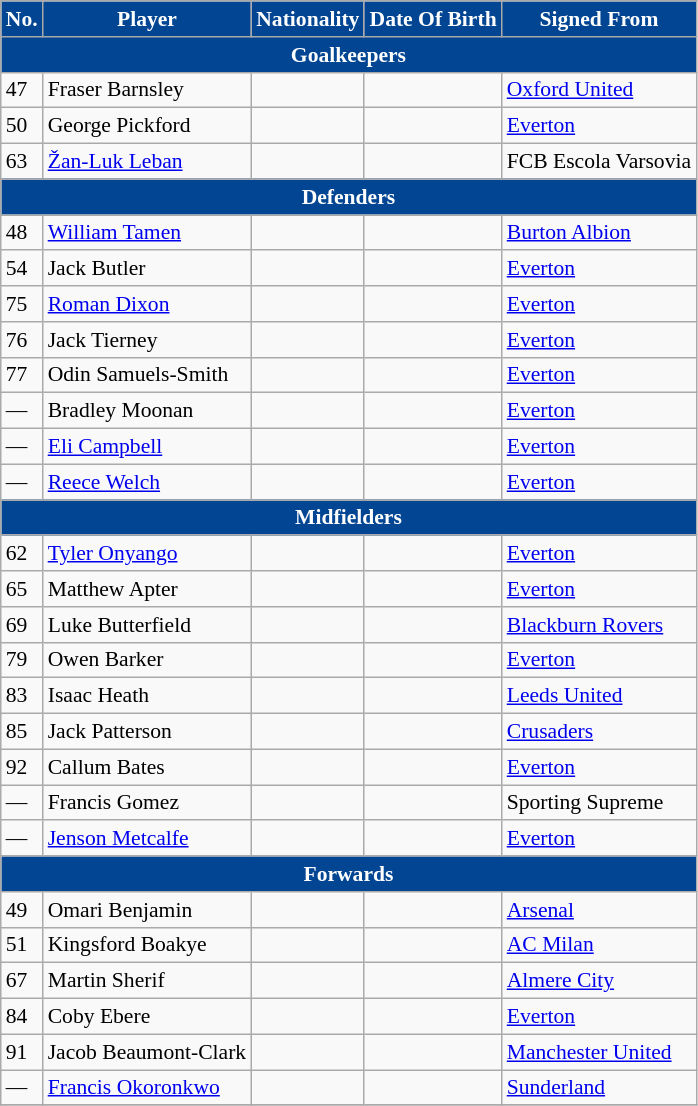<table class="wikitable" style="text-align:left; font-size:90%;">
<tr>
<th style="background:#014593; color:white; text-align:center;">No.</th>
<th style="background:#014593; color:white; text-align:center;">Player</th>
<th style="background:#014593; color:white; text-align:center;">Nationality</th>
<th style="background:#014593; color:white; text-align:center;">Date Of Birth</th>
<th style="background:#014593; color:white; text-align:center;">Signed From</th>
</tr>
<tr>
<th colspan="10" style="background:#014593; color:white; text-align:center"><strong>Goalkeepers</strong></th>
</tr>
<tr>
<td>47</td>
<td>Fraser Barnsley</td>
<td></td>
<td></td>
<td> <a href='#'>Oxford United</a></td>
</tr>
<tr>
<td>50</td>
<td>George Pickford</td>
<td></td>
<td></td>
<td> <a href='#'>Everton</a></td>
</tr>
<tr>
<td>63</td>
<td><a href='#'>Žan-Luk Leban</a></td>
<td></td>
<td></td>
<td> FCB Escola Varsovia</td>
</tr>
<tr>
<th colspan="9" style="background:#014593; color:white; text-align:center"><strong>Defenders</strong></th>
</tr>
<tr>
<td>48</td>
<td><a href='#'>William Tamen</a></td>
<td></td>
<td></td>
<td> <a href='#'>Burton Albion</a></td>
</tr>
<tr>
<td>54</td>
<td>Jack Butler</td>
<td></td>
<td></td>
<td> <a href='#'>Everton</a></td>
</tr>
<tr>
<td>75</td>
<td><a href='#'>Roman Dixon</a></td>
<td></td>
<td></td>
<td> <a href='#'>Everton</a></td>
</tr>
<tr>
<td>76</td>
<td>Jack Tierney</td>
<td></td>
<td></td>
<td> <a href='#'>Everton</a></td>
</tr>
<tr>
<td>77</td>
<td>Odin Samuels-Smith</td>
<td></td>
<td></td>
<td> <a href='#'>Everton</a></td>
</tr>
<tr>
<td>—</td>
<td>Bradley Moonan</td>
<td></td>
<td></td>
<td> <a href='#'>Everton</a></td>
</tr>
<tr>
<td>—</td>
<td><a href='#'>Eli Campbell</a></td>
<td></td>
<td></td>
<td> <a href='#'>Everton</a></td>
</tr>
<tr>
<td>—</td>
<td><a href='#'>Reece Welch</a></td>
<td></td>
<td></td>
<td> <a href='#'>Everton</a></td>
</tr>
<tr>
<th colspan="10" style="background:#014593; color:white; text-align:center"><strong>Midfielders</strong></th>
</tr>
<tr>
<td>62</td>
<td><a href='#'>Tyler Onyango</a></td>
<td></td>
<td></td>
<td> <a href='#'>Everton</a></td>
</tr>
<tr>
<td>65</td>
<td>Matthew Apter</td>
<td></td>
<td></td>
<td> <a href='#'>Everton</a></td>
</tr>
<tr>
<td>69</td>
<td>Luke Butterfield</td>
<td></td>
<td></td>
<td> <a href='#'>Blackburn Rovers</a></td>
</tr>
<tr>
<td>79</td>
<td>Owen Barker</td>
<td></td>
<td></td>
<td> <a href='#'>Everton</a></td>
</tr>
<tr>
<td>83</td>
<td>Isaac Heath</td>
<td></td>
<td></td>
<td> <a href='#'>Leeds United</a></td>
</tr>
<tr>
<td>85</td>
<td>Jack Patterson</td>
<td></td>
<td></td>
<td> <a href='#'>Crusaders</a></td>
</tr>
<tr>
<td>92</td>
<td>Callum Bates</td>
<td></td>
<td></td>
<td> <a href='#'>Everton</a></td>
</tr>
<tr>
<td>—</td>
<td>Francis Gomez</td>
<td></td>
<td></td>
<td> Sporting Supreme</td>
</tr>
<tr>
<td>—</td>
<td><a href='#'>Jenson Metcalfe</a></td>
<td></td>
<td></td>
<td> <a href='#'>Everton</a></td>
</tr>
<tr>
<th colspan="10" style="background:#014593; color:white; text-align:center"><strong>Forwards</strong></th>
</tr>
<tr>
<td>49</td>
<td>Omari Benjamin</td>
<td></td>
<td></td>
<td> <a href='#'>Arsenal</a></td>
</tr>
<tr>
<td>51</td>
<td>Kingsford Boakye</td>
<td></td>
<td></td>
<td> <a href='#'>AC Milan</a></td>
</tr>
<tr>
<td>67</td>
<td>Martin Sherif</td>
<td></td>
<td></td>
<td> <a href='#'>Almere City</a></td>
</tr>
<tr>
<td>84</td>
<td>Coby Ebere</td>
<td></td>
<td></td>
<td> <a href='#'>Everton</a></td>
</tr>
<tr>
<td>91</td>
<td>Jacob Beaumont-Clark</td>
<td></td>
<td></td>
<td> <a href='#'>Manchester United</a></td>
</tr>
<tr>
<td>—</td>
<td><a href='#'>Francis Okoronkwo</a></td>
<td></td>
<td></td>
<td> <a href='#'>Sunderland</a></td>
</tr>
<tr>
</tr>
</table>
